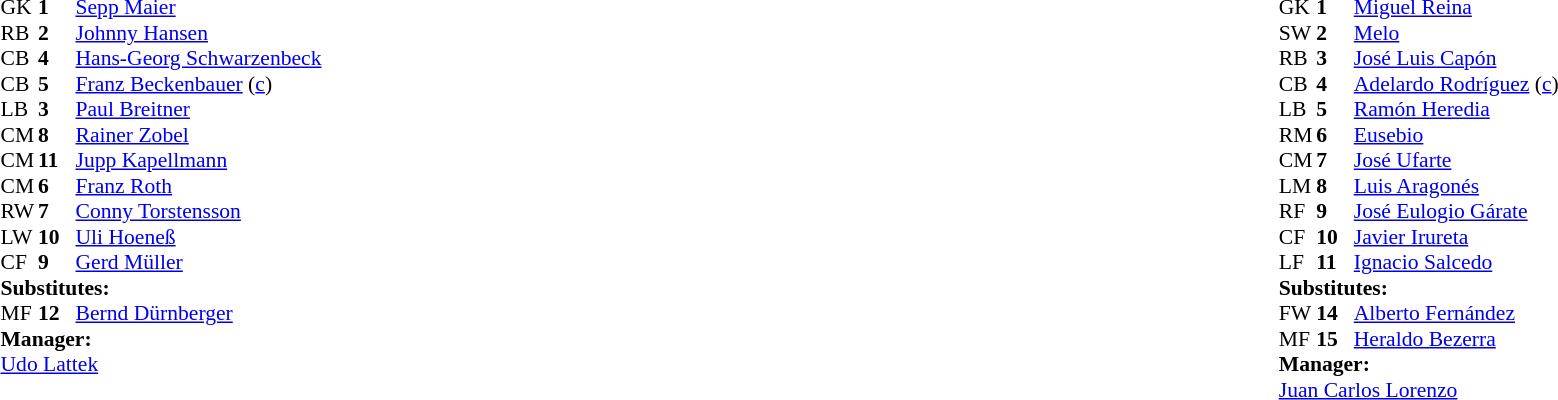<table width="100%">
<tr>
<td valign="top" width="50%"><br><table style="font-size: 90%" cellspacing="0" cellpadding="0">
<tr>
<td colspan="4"></td>
</tr>
<tr>
<th width=25></th>
<th width=25></th>
</tr>
<tr>
<td>GK</td>
<td><strong>1</strong></td>
<td> <a href='#'>Sepp Maier</a></td>
</tr>
<tr>
<td>RB</td>
<td><strong>2</strong></td>
<td> <a href='#'>Johnny Hansen</a></td>
</tr>
<tr>
<td>CB</td>
<td><strong>4</strong></td>
<td> <a href='#'>Hans-Georg Schwarzenbeck</a></td>
</tr>
<tr>
<td>CB</td>
<td><strong>5</strong></td>
<td> <a href='#'>Franz Beckenbauer</a> (<a href='#'>c</a>)</td>
</tr>
<tr>
<td>LB</td>
<td><strong>3</strong></td>
<td> <a href='#'>Paul Breitner</a></td>
</tr>
<tr>
<td>CM</td>
<td><strong>8</strong></td>
<td> <a href='#'>Rainer Zobel</a></td>
</tr>
<tr>
<td>CM</td>
<td><strong>11</strong></td>
<td> <a href='#'>Jupp Kapellmann</a></td>
</tr>
<tr>
<td>CM</td>
<td><strong>6</strong></td>
<td> <a href='#'>Franz Roth</a></td>
</tr>
<tr>
<td>RW</td>
<td><strong>7</strong></td>
<td> <a href='#'>Conny Torstensson</a></td>
<td></td>
</tr>
<tr>
<td>LW</td>
<td><strong>10</strong></td>
<td> <a href='#'>Uli Hoeneß</a></td>
</tr>
<tr>
<td>CF</td>
<td><strong>9</strong></td>
<td> <a href='#'>Gerd Müller</a></td>
</tr>
<tr>
<td colspan=3><strong>Substitutes:</strong></td>
</tr>
<tr>
<td>MF</td>
<td><strong>12</strong></td>
<td> <a href='#'>Bernd Dürnberger</a></td>
<td></td>
</tr>
<tr>
<td colspan=3><strong>Manager:</strong></td>
</tr>
<tr>
<td colspan=4> <a href='#'>Udo Lattek</a></td>
</tr>
</table>
</td>
<td valign="top"></td>
<td valign="top" width="50%"><br><table style="font-size: 90%" cellspacing="0" cellpadding="0" align="center">
<tr>
<td colspan="4"></td>
</tr>
<tr>
<th width=25></th>
<th width=25></th>
</tr>
<tr>
<td>GK</td>
<td><strong>1</strong></td>
<td> <a href='#'>Miguel Reina</a></td>
</tr>
<tr>
<td>SW</td>
<td><strong>2</strong></td>
<td> <a href='#'>Melo</a></td>
</tr>
<tr>
<td>RB</td>
<td><strong>3</strong></td>
<td> <a href='#'>José Luis Capón</a></td>
</tr>
<tr>
<td>CB</td>
<td><strong>4</strong></td>
<td> <a href='#'>Adelardo Rodríguez</a> (<a href='#'>c</a>)</td>
</tr>
<tr>
<td>LB</td>
<td><strong>5</strong></td>
<td> <a href='#'>Ramón Heredia</a></td>
</tr>
<tr>
<td>RM</td>
<td><strong>6</strong></td>
<td> <a href='#'>Eusebio</a></td>
</tr>
<tr>
<td>CM</td>
<td><strong>7</strong></td>
<td> <a href='#'>José Ufarte</a></td>
<td></td>
<td></td>
</tr>
<tr>
<td>LM</td>
<td><strong>8</strong></td>
<td> <a href='#'>Luis Aragonés</a></td>
</tr>
<tr>
<td>RF</td>
<td><strong>9</strong></td>
<td> <a href='#'>José Eulogio Gárate</a></td>
</tr>
<tr>
<td>CF</td>
<td><strong>10</strong></td>
<td> <a href='#'>Javier Irureta</a></td>
<td></td>
</tr>
<tr>
<td>LF</td>
<td><strong>11</strong></td>
<td> <a href='#'>Ignacio Salcedo</a></td>
<td></td>
<td></td>
</tr>
<tr>
<td colspan=3><strong>Substitutes:</strong></td>
</tr>
<tr>
<td>FW</td>
<td><strong>14</strong></td>
<td> <a href='#'>Alberto Fernández</a></td>
<td></td>
<td></td>
</tr>
<tr>
<td>MF</td>
<td><strong>15</strong></td>
<td> <a href='#'>Heraldo Bezerra</a></td>
<td></td>
<td></td>
</tr>
<tr>
<td colspan=3><strong>Manager:</strong></td>
</tr>
<tr>
<td colspan=4> <a href='#'>Juan Carlos Lorenzo</a></td>
</tr>
</table>
</td>
</tr>
</table>
